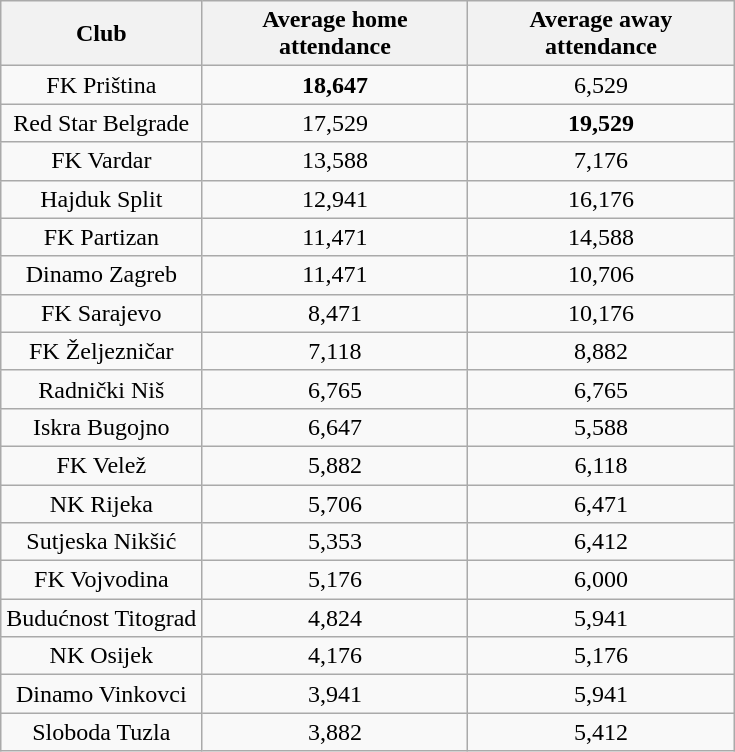<table class="wikitable sortable" style="text-align:center">
<tr>
<th class="unsortable">Club</th>
<th width=170>Average home attendance</th>
<th width=170>Average away attendance</th>
</tr>
<tr>
<td rowspan="1">FK Priština</td>
<td><strong>18,647</strong></td>
<td>6,529</td>
</tr>
<tr>
<td rowspan="1">Red Star Belgrade</td>
<td>17,529</td>
<td><strong>19,529</strong></td>
</tr>
<tr>
<td rowspan="1">FK Vardar</td>
<td>13,588</td>
<td>7,176</td>
</tr>
<tr>
<td rowspan="1">Hajduk Split</td>
<td>12,941</td>
<td>16,176</td>
</tr>
<tr>
<td rowspan="1">FK Partizan</td>
<td>11,471</td>
<td>14,588</td>
</tr>
<tr>
<td rowspan="1">Dinamo Zagreb</td>
<td>11,471</td>
<td>10,706</td>
</tr>
<tr>
<td rowspan="1">FK Sarajevo</td>
<td>8,471</td>
<td>10,176</td>
</tr>
<tr>
<td rowspan="1">FK Željezničar</td>
<td>7,118</td>
<td>8,882</td>
</tr>
<tr>
<td rowspan="1">Radnički Niš</td>
<td>6,765</td>
<td>6,765</td>
</tr>
<tr>
<td rowspan="1">Iskra Bugojno</td>
<td>6,647</td>
<td>5,588</td>
</tr>
<tr>
<td rowspan="1">FK Velež</td>
<td>5,882</td>
<td>6,118</td>
</tr>
<tr>
<td rowspan="1">NK Rijeka</td>
<td>5,706</td>
<td>6,471</td>
</tr>
<tr>
<td rowspan="1">Sutjeska Nikšić</td>
<td>5,353</td>
<td>6,412</td>
</tr>
<tr>
<td rowspan="1">FK Vojvodina</td>
<td>5,176</td>
<td>6,000</td>
</tr>
<tr>
<td rowspan="1">Budućnost Titograd</td>
<td>4,824</td>
<td>5,941</td>
</tr>
<tr>
<td rowspan="1">NK Osijek</td>
<td>4,176</td>
<td>5,176</td>
</tr>
<tr>
<td rowspan="1">Dinamo Vinkovci</td>
<td>3,941</td>
<td>5,941</td>
</tr>
<tr>
<td rowspan="1">Sloboda Tuzla</td>
<td>3,882</td>
<td>5,412</td>
</tr>
</table>
